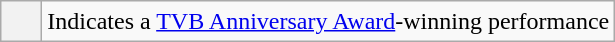<table class="wikitable">
<tr>
<th scope="row" style="text-align:center; height:20px; width:20px"></th>
<td>Indicates a <a href='#'>TVB Anniversary Award</a>-winning performance</td>
</tr>
</table>
